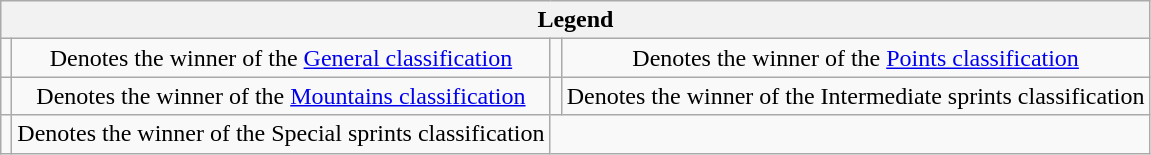<table class="wikitable">
<tr>
<th colspan=4>Legend </th>
</tr>
<tr>
<td style="text-align:center;"></td>
<td style="text-align:center;">Denotes the winner of the <a href='#'>General classification</a></td>
<td style="text-align:center;"></td>
<td style="text-align:center;">Denotes the winner of the <a href='#'>Points classification</a></td>
</tr>
<tr>
<td style="text-align:center;"></td>
<td style="text-align:center;">Denotes the winner of the <a href='#'>Mountains classification</a></td>
<td style="text-align:center;"></td>
<td style="text-align:center;">Denotes the winner of the Intermediate sprints classification</td>
</tr>
<tr>
<td style="text-align:center;"></td>
<td style="text-align:center;">Denotes the winner of the Special sprints classification</td>
</tr>
</table>
